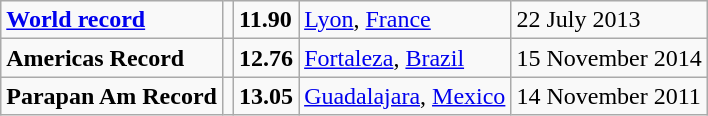<table class="wikitable">
<tr>
<td><strong><a href='#'>World record</a></strong></td>
<td></td>
<td><strong>11.90</strong></td>
<td><a href='#'>Lyon</a>, <a href='#'>France</a></td>
<td>22 July 2013</td>
</tr>
<tr>
<td><strong>Americas Record</strong></td>
<td></td>
<td><strong>12.76</strong></td>
<td><a href='#'>Fortaleza</a>, <a href='#'>Brazil</a></td>
<td>15 November 2014</td>
</tr>
<tr>
<td><strong>Parapan Am Record</strong></td>
<td></td>
<td><strong>13.05</strong></td>
<td><a href='#'>Guadalajara</a>, <a href='#'>Mexico</a></td>
<td>14 November 2011</td>
</tr>
</table>
